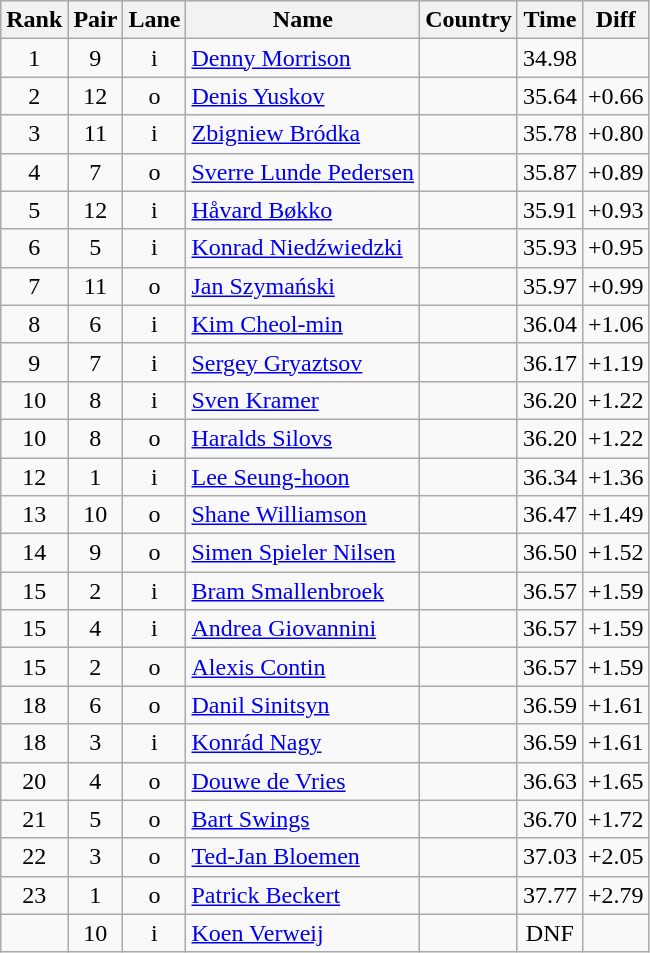<table class="wikitable sortable" style="text-align:center">
<tr>
<th>Rank</th>
<th>Pair</th>
<th>Lane</th>
<th>Name</th>
<th>Country</th>
<th>Time</th>
<th>Diff</th>
</tr>
<tr>
<td>1</td>
<td>9</td>
<td>i</td>
<td align=left><a href='#'>Denny Morrison</a></td>
<td align=left></td>
<td>34.98</td>
<td></td>
</tr>
<tr>
<td>2</td>
<td>12</td>
<td>o</td>
<td align=left><a href='#'>Denis Yuskov</a></td>
<td align=left></td>
<td>35.64</td>
<td>+0.66</td>
</tr>
<tr>
<td>3</td>
<td>11</td>
<td>i</td>
<td align=left><a href='#'>Zbigniew Bródka</a></td>
<td align=left></td>
<td>35.78</td>
<td>+0.80</td>
</tr>
<tr>
<td>4</td>
<td>7</td>
<td>o</td>
<td align=left><a href='#'>Sverre Lunde Pedersen</a></td>
<td align=left></td>
<td>35.87</td>
<td>+0.89</td>
</tr>
<tr>
<td>5</td>
<td>12</td>
<td>i</td>
<td align=left><a href='#'>Håvard Bøkko</a></td>
<td align=left></td>
<td>35.91</td>
<td>+0.93</td>
</tr>
<tr>
<td>6</td>
<td>5</td>
<td>i</td>
<td align=left><a href='#'>Konrad Niedźwiedzki</a></td>
<td align=left></td>
<td>35.93</td>
<td>+0.95</td>
</tr>
<tr>
<td>7</td>
<td>11</td>
<td>o</td>
<td align=left><a href='#'>Jan Szymański</a></td>
<td align=left></td>
<td>35.97</td>
<td>+0.99</td>
</tr>
<tr>
<td>8</td>
<td>6</td>
<td>i</td>
<td align=left><a href='#'>Kim Cheol-min</a></td>
<td align=left></td>
<td>36.04</td>
<td>+1.06</td>
</tr>
<tr>
<td>9</td>
<td>7</td>
<td>i</td>
<td align=left><a href='#'>Sergey Gryaztsov</a></td>
<td align=left></td>
<td>36.17</td>
<td>+1.19</td>
</tr>
<tr>
<td>10</td>
<td>8</td>
<td>i</td>
<td align=left><a href='#'>Sven Kramer</a></td>
<td align=left></td>
<td>36.20</td>
<td>+1.22</td>
</tr>
<tr>
<td>10</td>
<td>8</td>
<td>o</td>
<td align=left><a href='#'>Haralds Silovs</a></td>
<td align=left></td>
<td>36.20</td>
<td>+1.22</td>
</tr>
<tr>
<td>12</td>
<td>1</td>
<td>i</td>
<td align=left><a href='#'>Lee Seung-hoon</a></td>
<td align=left></td>
<td>36.34</td>
<td>+1.36</td>
</tr>
<tr>
<td>13</td>
<td>10</td>
<td>o</td>
<td align=left><a href='#'>Shane Williamson</a></td>
<td align=left></td>
<td>36.47</td>
<td>+1.49</td>
</tr>
<tr>
<td>14</td>
<td>9</td>
<td>o</td>
<td align=left><a href='#'>Simen Spieler Nilsen</a></td>
<td align=left></td>
<td>36.50</td>
<td>+1.52</td>
</tr>
<tr>
<td>15</td>
<td>2</td>
<td>i</td>
<td align=left><a href='#'>Bram Smallenbroek</a></td>
<td align=left></td>
<td>36.57</td>
<td>+1.59</td>
</tr>
<tr>
<td>15</td>
<td>4</td>
<td>i</td>
<td align=left><a href='#'>Andrea Giovannini</a></td>
<td align=left></td>
<td>36.57</td>
<td>+1.59</td>
</tr>
<tr>
<td>15</td>
<td>2</td>
<td>o</td>
<td align=left><a href='#'>Alexis Contin</a></td>
<td align=left></td>
<td>36.57</td>
<td>+1.59</td>
</tr>
<tr>
<td>18</td>
<td>6</td>
<td>o</td>
<td align=left><a href='#'>Danil Sinitsyn</a></td>
<td align=left></td>
<td>36.59</td>
<td>+1.61</td>
</tr>
<tr>
<td>18</td>
<td>3</td>
<td>i</td>
<td align=left><a href='#'>Konrád Nagy</a></td>
<td align=left></td>
<td>36.59</td>
<td>+1.61</td>
</tr>
<tr>
<td>20</td>
<td>4</td>
<td>o</td>
<td align=left><a href='#'>Douwe de Vries</a></td>
<td align=left></td>
<td>36.63</td>
<td>+1.65</td>
</tr>
<tr>
<td>21</td>
<td>5</td>
<td>o</td>
<td align=left><a href='#'>Bart Swings</a></td>
<td align=left></td>
<td>36.70</td>
<td>+1.72</td>
</tr>
<tr>
<td>22</td>
<td>3</td>
<td>o</td>
<td align=left><a href='#'>Ted-Jan Bloemen</a></td>
<td align=left></td>
<td>37.03</td>
<td>+2.05</td>
</tr>
<tr>
<td>23</td>
<td>1</td>
<td>o</td>
<td align=left><a href='#'>Patrick Beckert</a></td>
<td align=left></td>
<td>37.77</td>
<td>+2.79</td>
</tr>
<tr>
<td></td>
<td>10</td>
<td>i</td>
<td align=left><a href='#'>Koen Verweij</a></td>
<td align=left></td>
<td>DNF</td>
<td></td>
</tr>
</table>
